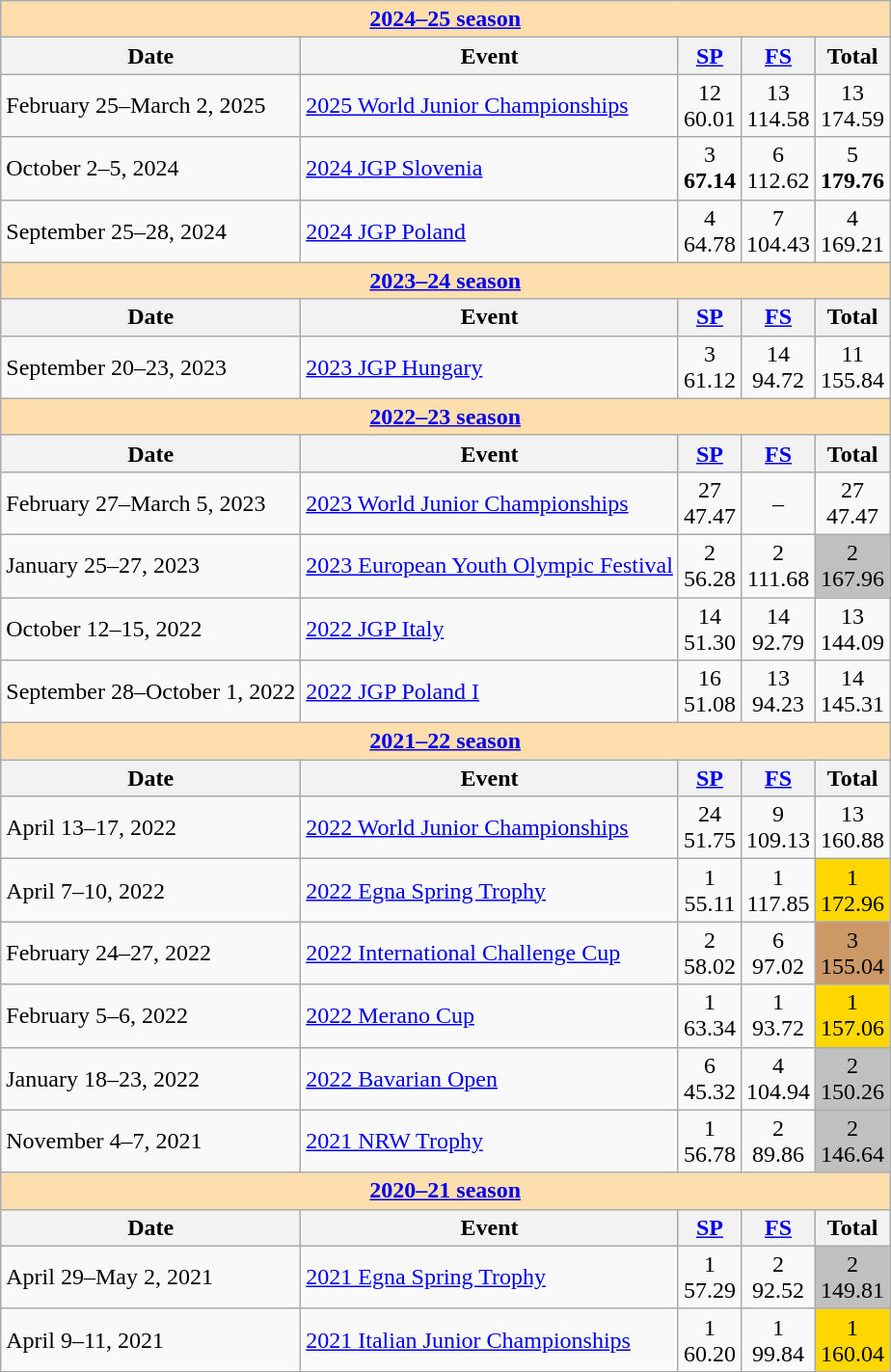<table class="wikitable">
<tr>
<td style="background-color: #ffdead; " colspan=5 align=center><a href='#'><strong>2024–25 season</strong></a></td>
</tr>
<tr>
<th>Date</th>
<th>Event</th>
<th><a href='#'>SP</a></th>
<th><a href='#'>FS</a></th>
<th>Total</th>
</tr>
<tr>
<td>February 25–March 2, 2025</td>
<td><a href='#'>2025 World Junior Championships</a></td>
<td align=center>12 <br> 60.01</td>
<td align=center>13 <br> 114.58</td>
<td align=center>13 <br> 174.59</td>
</tr>
<tr>
<td>October 2–5, 2024</td>
<td><a href='#'>2024 JGP Slovenia</a></td>
<td align=center>3 <br> <strong>67.14</strong></td>
<td align=center>6 <br> 112.62</td>
<td align=center>5 <br> <strong>179.76</strong></td>
</tr>
<tr>
<td>September 25–28, 2024</td>
<td><a href='#'>2024 JGP Poland</a></td>
<td align=center>4 <br> 64.78</td>
<td align=center>7 <br> 104.43</td>
<td align=center>4 <br> 169.21</td>
</tr>
<tr>
<td style="background-color: #ffdead; " colspan=5 align=center><a href='#'><strong>2023–24 season</strong></a></td>
</tr>
<tr>
<th>Date</th>
<th>Event</th>
<th><a href='#'>SP</a></th>
<th><a href='#'>FS</a></th>
<th>Total</th>
</tr>
<tr>
<td>September 20–23, 2023</td>
<td><a href='#'>2023 JGP Hungary</a></td>
<td align=center>3 <br> 61.12</td>
<td align=center>14 <br> 94.72</td>
<td align=center>11 <br> 155.84</td>
</tr>
<tr>
<th colspan="5" style="background: #ffdead; text-align:center;"><strong><a href='#'>2022–23 season</a></strong></th>
</tr>
<tr>
<th>Date</th>
<th>Event</th>
<th><a href='#'>SP</a></th>
<th><a href='#'>FS</a></th>
<th>Total</th>
</tr>
<tr>
<td>February 27–March 5, 2023</td>
<td><a href='#'>2023 World Junior Championships</a></td>
<td align=center>27 <br> 47.47</td>
<td align=center>–</td>
<td align=center>27 <br> 47.47</td>
</tr>
<tr>
<td>January 25–27, 2023</td>
<td><a href='#'>2023 European Youth Olympic Festival</a></td>
<td align=center>2 <br> 56.28</td>
<td align=center>2 <br> 111.68</td>
<td align=center bgcolor=silver>2 <br> 167.96</td>
</tr>
<tr>
<td>October 12–15, 2022</td>
<td><a href='#'>2022 JGP Italy</a></td>
<td align=center>14 <br> 51.30</td>
<td align=center>14 <br> 92.79</td>
<td align=center>13 <br> 144.09</td>
</tr>
<tr>
<td>September 28–October 1, 2022</td>
<td><a href='#'>2022 JGP Poland I</a></td>
<td align=center>16 <br> 51.08</td>
<td align=center>13 <br> 94.23</td>
<td align=center>14 <br> 145.31</td>
</tr>
<tr>
<th colspan="5" style="background: #ffdead; text-align:center;"><strong><a href='#'>2021–22 season</a></strong></th>
</tr>
<tr>
<th>Date</th>
<th>Event</th>
<th><a href='#'>SP</a></th>
<th><a href='#'>FS</a></th>
<th>Total</th>
</tr>
<tr>
<td>April 13–17, 2022</td>
<td><a href='#'>2022 World Junior Championships</a></td>
<td align=center>24 <br> 51.75</td>
<td align=center>9 <br> 109.13</td>
<td align=center>13 <br> 160.88</td>
</tr>
<tr>
<td>April 7–10, 2022</td>
<td><a href='#'>2022 Egna Spring Trophy</a></td>
<td align=center>1 <br> 55.11</td>
<td align=center>1 <br> 117.85</td>
<td align=center bgcolor=gold>1 <br> 172.96</td>
</tr>
<tr>
<td>February 24–27, 2022</td>
<td><a href='#'>2022 International Challenge Cup</a></td>
<td align=center>2 <br> 58.02</td>
<td align=center>6 <br> 97.02</td>
<td align=center bgcolor=cc9966>3 <br> 155.04</td>
</tr>
<tr>
<td>February 5–6, 2022</td>
<td><a href='#'>2022 Merano Cup</a></td>
<td align=center>1 <br> 63.34</td>
<td align=center>1 <br> 93.72</td>
<td align=center bgcolor=gold>1 <br> 157.06</td>
</tr>
<tr>
<td>January 18–23, 2022</td>
<td><a href='#'>2022 Bavarian Open</a></td>
<td align=center>6 <br> 45.32</td>
<td align=center>4 <br> 104.94</td>
<td align=center bgcolor=silver>2 <br> 150.26</td>
</tr>
<tr>
<td>November 4–7, 2021</td>
<td><a href='#'>2021 NRW Trophy</a></td>
<td align=center>1 <br> 56.78</td>
<td align=center>2 <br> 89.86</td>
<td align=center bgcolor=silver>2 <br> 146.64</td>
</tr>
<tr>
<th colspan="5" style="background: #ffdead; text-align:center;"><strong><a href='#'>2020–21 season</a></strong></th>
</tr>
<tr>
<th>Date</th>
<th>Event</th>
<th><a href='#'>SP</a></th>
<th><a href='#'>FS</a></th>
<th>Total</th>
</tr>
<tr>
<td>April 29–May 2, 2021</td>
<td><a href='#'>2021 Egna Spring Trophy</a></td>
<td align=center>1 <br> 57.29</td>
<td align=center>2 <br> 92.52</td>
<td align=center bgcolor=silver>2 <br> 149.81</td>
</tr>
<tr>
<td>April 9–11, 2021</td>
<td><a href='#'>2021 Italian Junior Championships</a></td>
<td align=center>1 <br> 60.20</td>
<td align=center>1 <br> 99.84</td>
<td align=center bgcolor=gold>1 <br> 160.04</td>
</tr>
</table>
